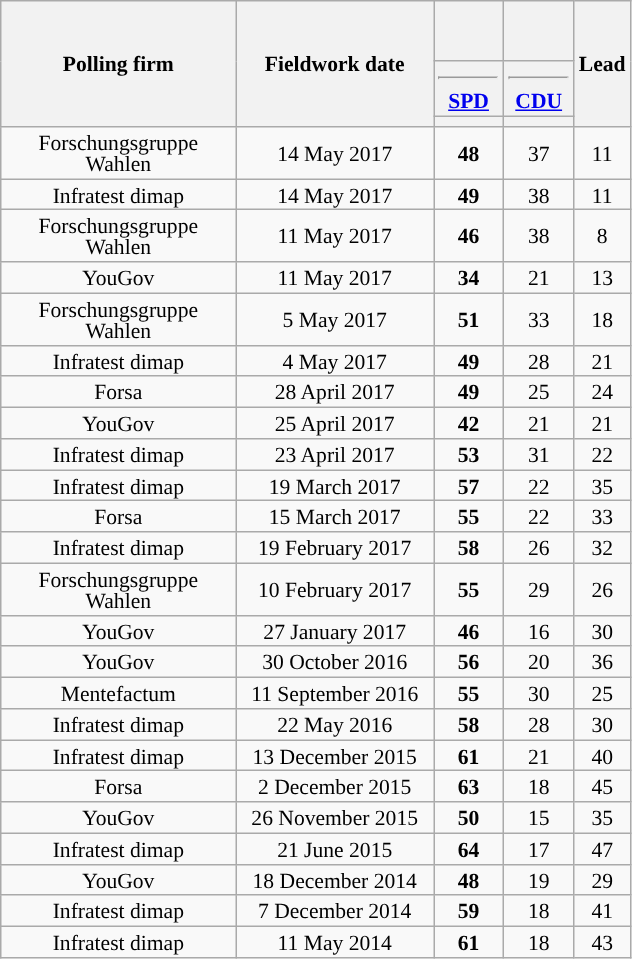<table class="wikitable sortable" style="text-align:center;font-size:90%;line-height:14px;">
<tr style="height:40px;">
<th style="width:150px;" rowspan="3">Polling firm</th>
<th style="width:125px;" rowspan="3">Fieldwork date</th>
<th class="unsortable" style="width:40px;"></th>
<th class="unsortable" style="width:40px;"></th>
<th style="width:30px;" rowspan="3">Lead</th>
</tr>
<tr>
<th class="unsortable" style="width:40px;"><hr><a href='#'>SPD</a></th>
<th class="unsortable" style="width:40px;"><hr><a href='#'>CDU</a></th>
</tr>
<tr>
<th style="background:"></th>
<th style="background:"></th>
</tr>
<tr>
<td>Forschungsgruppe Wahlen</td>
<td data-sort-value="2017-05-14">14 May 2017</td>
<td><strong>48</strong></td>
<td>37</td>
<td style="background:">11</td>
</tr>
<tr>
<td>Infratest dimap</td>
<td data-sort-value="2017-05-14">14 May 2017</td>
<td><strong>49</strong></td>
<td>38</td>
<td style="background:">11</td>
</tr>
<tr>
<td>Forschungsgruppe Wahlen</td>
<td data-sort-value="2017-05-11">11 May 2017</td>
<td><strong>46</strong></td>
<td>38</td>
<td style="background:">8</td>
</tr>
<tr>
<td>YouGov</td>
<td data-sort-value="2017-05-11">11 May 2017</td>
<td><strong>34</strong></td>
<td>21</td>
<td style="background:">13</td>
</tr>
<tr>
<td>Forschungsgruppe Wahlen</td>
<td data-sort-value="2017-05-05">5 May 2017</td>
<td><strong>51</strong></td>
<td>33</td>
<td style="background:">18</td>
</tr>
<tr>
<td>Infratest dimap</td>
<td data-sort-value="2017-05-04">4 May 2017</td>
<td><strong>49</strong></td>
<td>28</td>
<td style="background:">21</td>
</tr>
<tr>
<td>Forsa</td>
<td data-sort-value="2017-04-28">28 April 2017</td>
<td><strong>49</strong></td>
<td>25</td>
<td style="background:">24</td>
</tr>
<tr>
<td>YouGov</td>
<td data-sort-value="2017-04-25">25 April 2017</td>
<td><strong>42</strong></td>
<td>21</td>
<td style="background:">21</td>
</tr>
<tr>
<td>Infratest dimap</td>
<td data-sort-value="2017-04-23">23 April 2017</td>
<td><strong>53</strong></td>
<td>31</td>
<td style="background:">22</td>
</tr>
<tr>
<td>Infratest dimap</td>
<td data-sort-value="2017-03-19">19 March 2017</td>
<td><strong>57</strong></td>
<td>22</td>
<td style="background:">35</td>
</tr>
<tr>
<td>Forsa</td>
<td data-sort-value="2017-03-15">15 March 2017</td>
<td><strong>55</strong></td>
<td>22</td>
<td style="background:">33</td>
</tr>
<tr>
<td>Infratest dimap</td>
<td data-sort-value="2017-02-19">19 February 2017</td>
<td><strong>58</strong></td>
<td>26</td>
<td style="background:">32</td>
</tr>
<tr>
<td>Forschungsgruppe Wahlen</td>
<td data-sort-value="2017-02-10">10 February 2017</td>
<td><strong>55</strong></td>
<td>29</td>
<td style="background:">26</td>
</tr>
<tr>
<td>YouGov</td>
<td data-sort-value="2017-01-27">27 January 2017</td>
<td><strong>46</strong></td>
<td>16</td>
<td style="background:">30</td>
</tr>
<tr>
<td>YouGov</td>
<td data-sort-value="2016-10-30">30 October 2016</td>
<td><strong>56</strong></td>
<td>20</td>
<td style="background:">36</td>
</tr>
<tr>
<td>Mentefactum</td>
<td data-sort-value="2016-09-11">11 September 2016</td>
<td><strong>55</strong></td>
<td>30</td>
<td style="background:">25</td>
</tr>
<tr>
<td>Infratest dimap</td>
<td data-sort-value="2016-05-22">22 May 2016</td>
<td><strong>58</strong></td>
<td>28</td>
<td style="background:">30</td>
</tr>
<tr>
<td>Infratest dimap</td>
<td data-sort-value="2015-12-13">13 December 2015</td>
<td><strong>61</strong></td>
<td>21</td>
<td style="background:">40</td>
</tr>
<tr>
<td>Forsa</td>
<td data-sort-value="2015-12-02">2 December 2015</td>
<td><strong>63</strong></td>
<td>18</td>
<td style="background:">45</td>
</tr>
<tr>
<td>YouGov</td>
<td data-sort-value="2015-11-26">26 November 2015</td>
<td><strong>50</strong></td>
<td>15</td>
<td style="background:">35</td>
</tr>
<tr>
<td>Infratest dimap</td>
<td data-sort-value="2015-06-21">21 June 2015</td>
<td><strong>64</strong></td>
<td>17</td>
<td style="background:">47</td>
</tr>
<tr>
<td>YouGov</td>
<td data-sort-value="2014-12-18">18 December 2014</td>
<td><strong>48</strong></td>
<td>19</td>
<td style="background:">29</td>
</tr>
<tr>
<td>Infratest dimap</td>
<td data-sort-value="2014-12-07">7 December 2014</td>
<td><strong>59</strong></td>
<td>18</td>
<td style="background:">41</td>
</tr>
<tr>
<td>Infratest dimap</td>
<td data-sort-value="2014-05-11">11 May 2014</td>
<td><strong>61</strong></td>
<td>18</td>
<td style="background:">43</td>
</tr>
</table>
